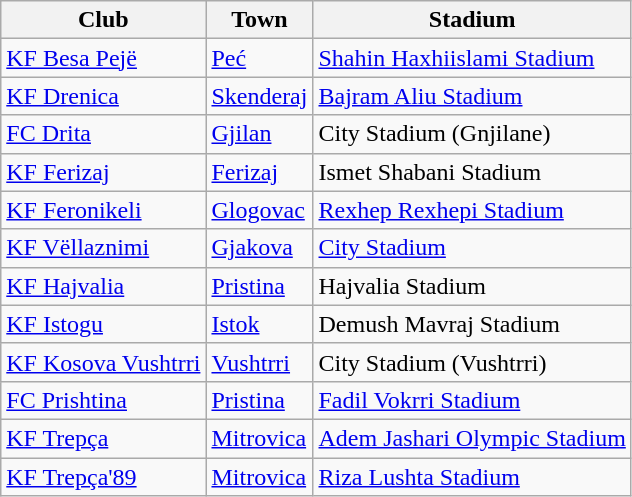<table class="wikitable sortable">
<tr>
<th>Club</th>
<th>Town</th>
<th>Stadium</th>
</tr>
<tr>
<td><a href='#'>KF Besa Pejë</a></td>
<td><a href='#'>Peć</a></td>
<td><a href='#'>Shahin Haxhiislami Stadium</a></td>
</tr>
<tr>
<td><a href='#'>KF Drenica</a></td>
<td><a href='#'>Skenderaj</a></td>
<td><a href='#'>Bajram Aliu Stadium</a></td>
</tr>
<tr>
<td><a href='#'>FC Drita</a></td>
<td><a href='#'>Gjilan</a></td>
<td>City Stadium (Gnjilane)</td>
</tr>
<tr>
<td><a href='#'>KF Ferizaj</a></td>
<td><a href='#'>Ferizaj</a></td>
<td>Ismet Shabani Stadium</td>
</tr>
<tr>
<td><a href='#'>KF Feronikeli</a></td>
<td><a href='#'>Glogovac</a></td>
<td><a href='#'>Rexhep Rexhepi Stadium</a></td>
</tr>
<tr>
<td><a href='#'>KF Vëllaznimi</a></td>
<td><a href='#'>Gjakova</a></td>
<td><a href='#'>City Stadium</a></td>
</tr>
<tr>
<td><a href='#'>KF Hajvalia</a></td>
<td><a href='#'>Pristina</a></td>
<td>Hajvalia Stadium</td>
</tr>
<tr>
<td><a href='#'>KF Istogu</a></td>
<td><a href='#'>Istok</a></td>
<td>Demush Mavraj Stadium</td>
</tr>
<tr>
<td><a href='#'>KF Kosova Vushtrri</a></td>
<td><a href='#'>Vushtrri</a></td>
<td>City Stadium (Vushtrri)</td>
</tr>
<tr>
<td><a href='#'>FC Prishtina</a></td>
<td><a href='#'>Pristina</a></td>
<td><a href='#'>Fadil Vokrri Stadium</a></td>
</tr>
<tr>
<td><a href='#'>KF Trepça</a></td>
<td><a href='#'>Mitrovica</a></td>
<td><a href='#'>Adem Jashari Olympic Stadium</a></td>
</tr>
<tr>
<td><a href='#'>KF Trepça'89</a></td>
<td><a href='#'>Mitrovica</a></td>
<td><a href='#'>Riza Lushta Stadium</a></td>
</tr>
</table>
